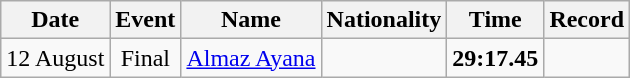<table class=wikitable style=text-align:center>
<tr>
<th>Date</th>
<th>Event</th>
<th>Name</th>
<th>Nationality</th>
<th>Time</th>
<th>Record</th>
</tr>
<tr>
<td>12 August</td>
<td>Final</td>
<td align=left><a href='#'>Almaz Ayana</a></td>
<td align=left></td>
<td><strong>29:17.45</strong></td>
<td></td>
</tr>
</table>
